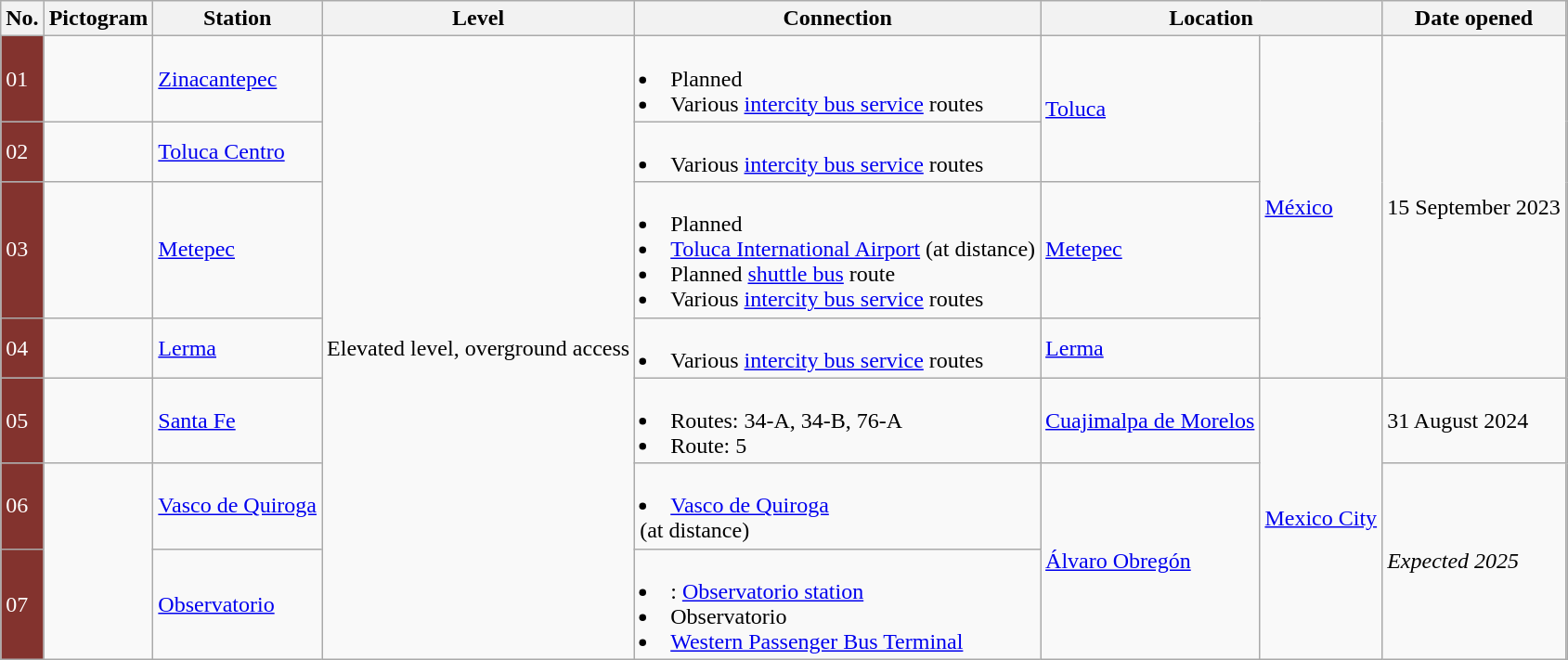<table class="wikitable" rules="all">
<tr>
<th rowspan="2">No.</th>
<th rowspan="2">Pictogram</th>
<th rowspan="2">Station</th>
<th rowspan="2">Level</th>
<th rowspan="2">Connection</th>
<th rowspan="2" colspan="2">Location</th>
<th rowspan="2">Date opened</th>
</tr>
<tr>
<th style="font-size: 1%;"></th>
</tr>
<tr>
<td style="background: #83332E; color: white;">01</td>
<td></td>
<td><a href='#'>Zinacantepec</a></td>
<td rowspan="7">Elevated level, overground access</td>
<td><br><li> Planned</li>
<li>  Various <a href='#'>intercity bus service</a> routes</td>
<td rowspan="2"><a href='#'>Toluca</a></td>
<td rowspan="4"><a href='#'>México</a></td>
<td rowspan="4">15 September 2023</td>
</tr>
<tr>
<td style="background: #83332E; color: white;">02</td>
<td></td>
<td><a href='#'>Toluca Centro</a></td>
<td><br><li>  Various <a href='#'>intercity bus service</a> routes</td>
</tr>
<tr>
<td style="background: #83332E; color: white;">03</td>
<td></td>
<td><a href='#'>Metepec</a></td>
<td><br><li> Planned</li>
<li>  <a href='#'>Toluca International Airport</a> (at distance)</li>
<li>  Planned <a href='#'>shuttle bus</a> route</li>
<li>  Various <a href='#'>intercity bus service</a> routes</td>
<td><a href='#'>Metepec</a></td>
</tr>
<tr>
<td style="background: #83332E; color: white;">04</td>
<td></td>
<td><a href='#'>Lerma</a></td>
<td><br><li>  Various <a href='#'>intercity bus service</a> routes</td>
<td><a href='#'>Lerma</a></td>
</tr>
<tr>
<td style="background: #83332E; color: white;">05</td>
<td></td>
<td><a href='#'>Santa Fe</a></td>
<td><br><li> Routes: 34-A, 34-B, 76-A</li>
<li> Route: 5</td>
<td><a href='#'>Cuajimalpa de Morelos</a></td>
<td rowspan="3"><a href='#'>Mexico City</a></td>
<td>31 August 2024</td>
</tr>
<tr>
<td style="background: #83332E; color: white;">06</td>
<td rowspan="2"></td>
<td><a href='#'>Vasco de Quiroga</a></td>
<td><br><li>  <a href='#'>Vasco de Quiroga</a> <br> (at distance)</td>
<td rowspan="2"><a href='#'>Álvaro Obregón</a></td>
<td rowspan="2"><em>Expected 2025</em></td>
</tr>
<tr>
<td style="background: #83332E; color: white;">07</td>
<td><a href='#'>Observatorio</a></td>
<td><br><li> : <a href='#'>Observatorio station</a></li>
<li> Observatorio</li>
<li>  <a href='#'>Western Passenger Bus Terminal</a></td>
</tr>
</table>
